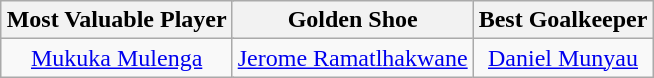<table class="wikitable" style="margin:auto">
<tr>
<th colspan="3">Most Valuable Player</th>
<th colspan="3">Golden Shoe</th>
<th colspan="3">Best Goalkeeper</th>
</tr>
<tr>
<td colspan="3" align="center"> <a href='#'>Mukuka Mulenga</a></td>
<td colspan="3" align="center"> <a href='#'>Jerome Ramatlhakwane</a></td>
<td colspan="3" align="center"> <a href='#'>Daniel Munyau</a></td>
</tr>
</table>
